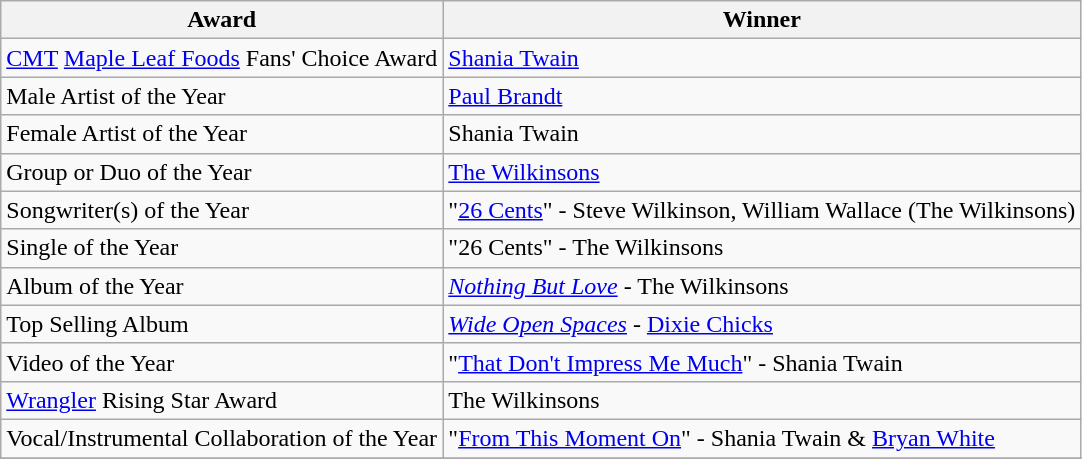<table class="wikitable">
<tr>
<th>Award</th>
<th>Winner</th>
</tr>
<tr>
<td><a href='#'>CMT</a> <a href='#'>Maple Leaf Foods</a> Fans' Choice Award</td>
<td><a href='#'>Shania Twain</a></td>
</tr>
<tr>
<td>Male Artist of the Year</td>
<td><a href='#'>Paul Brandt</a></td>
</tr>
<tr>
<td>Female Artist of the Year</td>
<td>Shania Twain</td>
</tr>
<tr>
<td>Group or Duo of the Year</td>
<td><a href='#'>The Wilkinsons</a></td>
</tr>
<tr>
<td>Songwriter(s) of the Year</td>
<td>"<a href='#'>26 Cents</a>" - Steve Wilkinson, William Wallace (The Wilkinsons)</td>
</tr>
<tr>
<td>Single of the Year</td>
<td>"26 Cents" - The Wilkinsons</td>
</tr>
<tr>
<td>Album of the Year</td>
<td><em><a href='#'>Nothing But Love</a></em> - The Wilkinsons</td>
</tr>
<tr>
<td>Top Selling Album</td>
<td><em><a href='#'>Wide Open Spaces</a></em> - <a href='#'>Dixie Chicks</a></td>
</tr>
<tr>
<td>Video of the Year</td>
<td>"<a href='#'>That Don't Impress Me Much</a>" - Shania Twain</td>
</tr>
<tr>
<td><a href='#'>Wrangler</a> Rising Star Award</td>
<td>The Wilkinsons</td>
</tr>
<tr>
<td>Vocal/Instrumental Collaboration of the Year</td>
<td>"<a href='#'>From This Moment On</a>" - Shania Twain & <a href='#'>Bryan White</a></td>
</tr>
<tr>
</tr>
</table>
